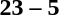<table style="text-align:center">
<tr>
<th width=200></th>
<th width=100></th>
<th width=200></th>
</tr>
<tr>
<td align=right></td>
<td><strong>23 – 5</strong></td>
<td align=left></td>
</tr>
</table>
